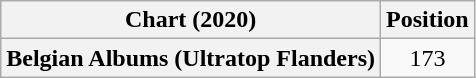<table class="wikitable plainrowheaders" style="text-align:center">
<tr>
<th scope="col">Chart (2020)</th>
<th scope="col">Position</th>
</tr>
<tr>
<th scope="row">Belgian Albums (Ultratop Flanders)</th>
<td>173</td>
</tr>
</table>
